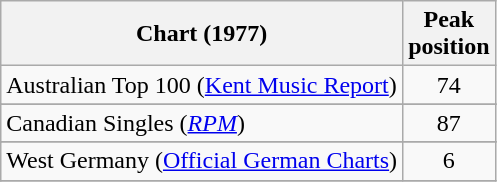<table class="wikitable sortable plainrowheaders">
<tr>
<th scope="col">Chart (1977)</th>
<th scope="col">Peak<br>position</th>
</tr>
<tr>
<td>Australian Top 100 (<a href='#'>Kent Music Report</a>)</td>
<td align="center">74</td>
</tr>
<tr>
</tr>
<tr>
</tr>
<tr>
</tr>
<tr>
<td>Canadian Singles (<em><a href='#'>RPM</a></em>)</td>
<td align="center">87</td>
</tr>
<tr>
</tr>
<tr>
</tr>
<tr>
</tr>
<tr>
</tr>
<tr>
</tr>
<tr>
<td>West Germany (<a href='#'>Official German Charts</a>)</td>
<td align="center">6</td>
</tr>
<tr>
</tr>
</table>
